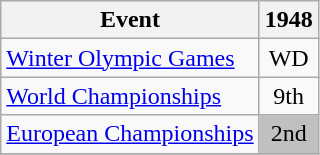<table class="wikitable">
<tr>
<th>Event</th>
<th>1948</th>
</tr>
<tr>
<td><a href='#'>Winter Olympic Games</a></td>
<td align="center">WD</td>
</tr>
<tr>
<td><a href='#'>World Championships</a></td>
<td align="center">9th</td>
</tr>
<tr>
<td><a href='#'>European Championships</a></td>
<td align="center" bgcolor="silver">2nd</td>
</tr>
<tr>
</tr>
</table>
